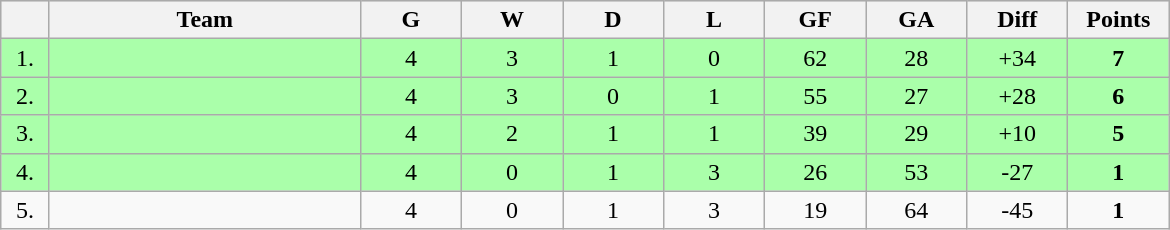<table class=wikitable style="text-align:center">
<tr bgcolor="#DCDCDC">
<th width="25"></th>
<th width="200">Team</th>
<th width="60">G</th>
<th width="60">W</th>
<th width="60">D</th>
<th width="60">L</th>
<th width="60">GF</th>
<th width="60">GA</th>
<th width="60">Diff</th>
<th width="60">Points</th>
</tr>
<tr bgcolor=#AAFFAA>
<td>1.</td>
<td align=left></td>
<td>4</td>
<td>3</td>
<td>1</td>
<td>0</td>
<td>62</td>
<td>28</td>
<td>+34</td>
<td><strong>7</strong></td>
</tr>
<tr bgcolor=#AAFFAA>
<td>2.</td>
<td align=left></td>
<td>4</td>
<td>3</td>
<td>0</td>
<td>1</td>
<td>55</td>
<td>27</td>
<td>+28</td>
<td><strong>6</strong></td>
</tr>
<tr bgcolor=#AAFFAA>
<td>3.</td>
<td align=left></td>
<td>4</td>
<td>2</td>
<td>1</td>
<td>1</td>
<td>39</td>
<td>29</td>
<td>+10</td>
<td><strong>5</strong></td>
</tr>
<tr bgcolor=#AAFFAA>
<td>4.</td>
<td align=left></td>
<td>4</td>
<td>0</td>
<td>1</td>
<td>3</td>
<td>26</td>
<td>53</td>
<td>-27</td>
<td><strong>1</strong></td>
</tr>
<tr>
<td>5.</td>
<td align=left></td>
<td>4</td>
<td>0</td>
<td>1</td>
<td>3</td>
<td>19</td>
<td>64</td>
<td>-45</td>
<td><strong>1</strong></td>
</tr>
</table>
